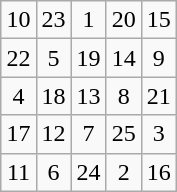<table class="wikitable" style="text-align:center;width:6em;height:6em;" align="right">
<tr>
<td>10</td>
<td>23</td>
<td>1</td>
<td>20</td>
<td>15</td>
</tr>
<tr>
<td>22</td>
<td>5</td>
<td>19</td>
<td>14</td>
<td>9</td>
</tr>
<tr>
<td>4</td>
<td>18</td>
<td>13</td>
<td>8</td>
<td>21</td>
</tr>
<tr>
<td>17</td>
<td>12</td>
<td>7</td>
<td>25</td>
<td>3</td>
</tr>
<tr>
<td>11</td>
<td>6</td>
<td>24</td>
<td>2</td>
<td>16</td>
</tr>
</table>
